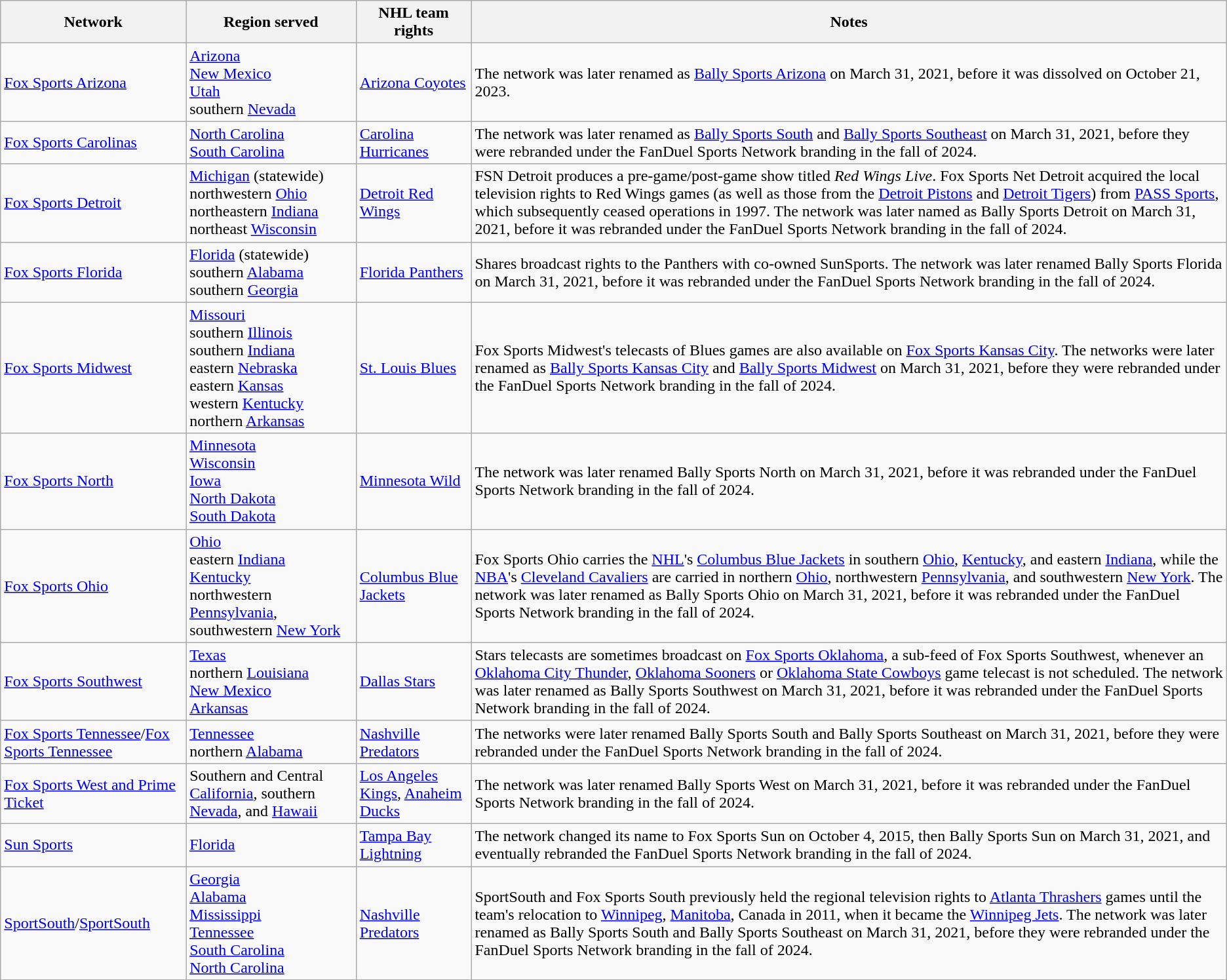<table class="wikitable">
<tr>
<th>Network</th>
<th>Region served</th>
<th>NHL team rights</th>
<th>Notes</th>
</tr>
<tr>
<td><a href='#'>Fox Sports Arizona</a></td>
<td><a href='#'>Arizona</a><br><a href='#'>New Mexico</a><br><a href='#'>Utah</a><br>southern <a href='#'>Nevada</a></td>
<td><a href='#'>Arizona Coyotes</a></td>
<td>The network was later renamed as <a href='#'>Bally Sports Arizona</a> on March 31, 2021, before it was dissolved on October 21, 2023.</td>
</tr>
<tr>
<td><a href='#'>Fox Sports Carolinas</a></td>
<td><a href='#'>North Carolina</a><br><a href='#'>South Carolina</a></td>
<td><a href='#'>Carolina Hurricanes</a></td>
<td>The network was later renamed as <a href='#'>Bally Sports South</a> and <a href='#'>Bally Sports Southeast</a> on March 31, 2021, before they were rebranded under the FanDuel Sports Network branding in the fall of 2024.</td>
</tr>
<tr>
<td><a href='#'>Fox Sports Detroit</a></td>
<td><a href='#'>Michigan</a> (statewide)<br>northwestern <a href='#'>Ohio</a><br>northeastern <a href='#'>Indiana</a><br>northeast <a href='#'>Wisconsin</a></td>
<td><a href='#'>Detroit Red Wings</a></td>
<td>FSN Detroit produces a pre-game/post-game show titled <em>Red Wings Live</em>. Fox Sports Net Detroit acquired the local television rights to Red Wings games (as well as those from the <a href='#'>Detroit Pistons</a> and <a href='#'>Detroit Tigers</a>) from <a href='#'>PASS Sports</a>, which subsequently ceased operations in 1997. The network was later named as Bally Sports Detroit on March 31, 2021, before it was rebranded under the FanDuel Sports Network branding in the fall of 2024.</td>
</tr>
<tr>
<td><a href='#'>Fox Sports Florida</a></td>
<td><a href='#'>Florida</a> (statewide)<br>southern <a href='#'>Alabama</a><br>southern <a href='#'>Georgia</a></td>
<td><a href='#'>Florida Panthers</a></td>
<td>Shares broadcast rights to the Panthers with co-owned SunSports. The network was later renamed Bally Sports Florida on March 31, 2021, before it was rebranded under the FanDuel Sports Network branding in the fall of 2024.</td>
</tr>
<tr>
<td><a href='#'>Fox Sports Midwest</a></td>
<td><a href='#'>Missouri</a><br>southern <a href='#'>Illinois</a><br>southern <a href='#'>Indiana</a><br>eastern <a href='#'>Nebraska</a><br>eastern <a href='#'>Kansas</a><br>western <a href='#'>Kentucky</a><br>northern <a href='#'>Arkansas</a></td>
<td><a href='#'>St. Louis Blues</a></td>
<td>Fox Sports Midwest's telecasts of Blues games are also available on <a href='#'>Fox Sports Kansas City</a>. The networks were later renamed as <a href='#'>Bally Sports Kansas City</a> and <a href='#'>Bally Sports Midwest</a> on March 31, 2021, before they were rebranded under the FanDuel Sports Network branding in the fall of 2024.</td>
</tr>
<tr>
<td><a href='#'>Fox Sports North</a></td>
<td><a href='#'>Minnesota</a><br><a href='#'>Wisconsin</a><br><a href='#'>Iowa</a><br><a href='#'>North Dakota</a><br><a href='#'>South Dakota</a></td>
<td><a href='#'>Minnesota Wild</a></td>
<td>The network was later renamed Bally Sports North on March 31, 2021, before it was rebranded under the FanDuel Sports Network branding in the fall of 2024.</td>
</tr>
<tr>
<td><a href='#'>Fox Sports Ohio</a></td>
<td><a href='#'>Ohio</a><br>eastern <a href='#'>Indiana</a><br><a href='#'>Kentucky</a><br>northwestern <a href='#'>Pennsylvania</a>, southwestern <a href='#'>New York</a></td>
<td><a href='#'>Columbus Blue Jackets</a></td>
<td>Fox Sports Ohio carries the <a href='#'>NHL</a>'s <a href='#'>Columbus Blue Jackets</a> in southern <a href='#'>Ohio</a>, <a href='#'>Kentucky</a>, and eastern <a href='#'>Indiana</a>, while the <a href='#'>NBA</a>'s <a href='#'>Cleveland Cavaliers</a> are carried in northern <a href='#'>Ohio</a>, northwestern <a href='#'>Pennsylvania</a>, and southwestern <a href='#'>New York</a>. The network was later renamed as Bally Sports Ohio on March 31, 2021, before it was rebranded under the FanDuel Sports Network branding in the fall of 2024.</td>
</tr>
<tr>
<td><a href='#'>Fox Sports Southwest</a></td>
<td><a href='#'>Texas</a><br>northern <a href='#'>Louisiana</a><br><a href='#'>New Mexico</a><br><a href='#'>Arkansas</a></td>
<td><a href='#'>Dallas Stars</a></td>
<td>Stars telecasts are sometimes broadcast on <a href='#'>Fox Sports Oklahoma</a>, a sub-feed of Fox Sports Southwest, whenever an <a href='#'>Oklahoma City Thunder</a>, <a href='#'>Oklahoma Sooners</a> or <a href='#'>Oklahoma State Cowboys</a> game telecast is not scheduled. The network was later renamed as Bally Sports Southwest on March 31, 2021, before it was rebranded under the FanDuel Sports Network branding in the fall of 2024.</td>
</tr>
<tr>
<td><a href='#'>Fox Sports Tennessee</a>/<a href='#'>Fox Sports Tennessee</a></td>
<td><a href='#'>Tennessee</a><br>northern <a href='#'>Alabama</a></td>
<td><a href='#'>Nashville Predators</a></td>
<td>The networks were later renamed Bally Sports South and Bally Sports Southeast on March 31, 2021, before they were rebranded under the FanDuel Sports Network branding in the fall of 2024.</td>
</tr>
<tr>
<td><a href='#'>Fox Sports West and Prime Ticket</a></td>
<td>Southern and Central <a href='#'>California</a>, southern <a href='#'>Nevada</a>, and <a href='#'>Hawaii</a></td>
<td><a href='#'>Los Angeles Kings</a>, <a href='#'>Anaheim Ducks</a></td>
<td>The network was later renamed Bally Sports West on March 31, 2021, before it was rebranded under the FanDuel Sports Network branding in the fall of 2024.</td>
</tr>
<tr>
<td><a href='#'>Sun Sports</a></td>
<td><a href='#'>Florida</a></td>
<td><a href='#'>Tampa Bay Lightning</a></td>
<td>The network changed its name to Fox Sports Sun on October 4, 2015, then Bally Sports Sun on March 31, 2021, and eventually rebranded the FanDuel Sports Network branding in the fall of 2024.</td>
</tr>
<tr>
<td><a href='#'>SportSouth</a>/<a href='#'>SportSouth</a></td>
<td><a href='#'>Georgia</a><br><a href='#'>Alabama</a><br><a href='#'>Mississippi</a><br><a href='#'>Tennessee</a><br><a href='#'>South Carolina</a><br><a href='#'>North Carolina</a></td>
<td><a href='#'>Nashville Predators</a></td>
<td>SportSouth and Fox Sports South previously held the regional television rights to <a href='#'>Atlanta Thrashers</a> games until the team's relocation to <a href='#'>Winnipeg</a>, <a href='#'>Manitoba</a>, Canada in 2011, when it became the <a href='#'>Winnipeg Jets</a>. The network was later renamed as Bally Sports South and Bally Sports Southeast on March 31, 2021, before they were rebranded under the FanDuel Sports Network branding in the fall of 2024.</td>
</tr>
</table>
